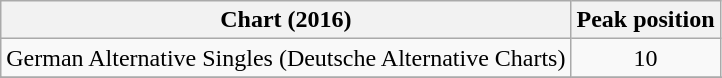<table class="wikitable sortable">
<tr>
<th>Chart (2016)</th>
<th>Peak position</th>
</tr>
<tr>
<td>German Alternative Singles (Deutsche Alternative Charts)</td>
<td style="text-align:center">10</td>
</tr>
<tr>
</tr>
<tr>
</tr>
</table>
